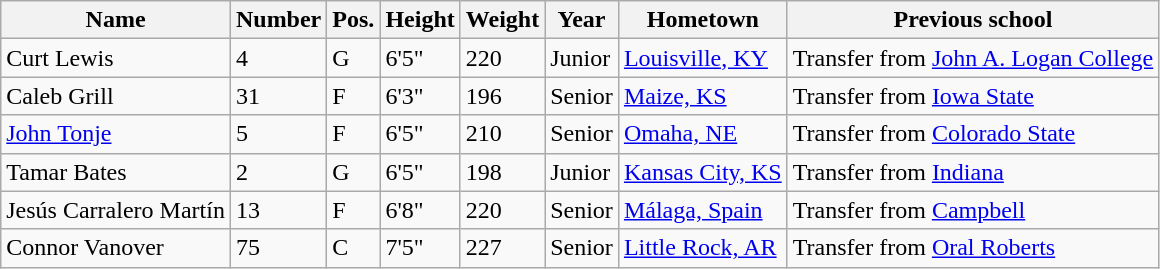<table class="wikitable sortable" border="1">
<tr>
<th>Name</th>
<th>Number</th>
<th>Pos.</th>
<th>Height</th>
<th>Weight</th>
<th>Year</th>
<th>Hometown</th>
<th class="unsortable">Previous school</th>
</tr>
<tr>
<td>Curt Lewis</td>
<td>4</td>
<td>G</td>
<td>6'5"</td>
<td>220</td>
<td>Junior</td>
<td><a href='#'>Louisville, KY</a></td>
<td>Transfer from <a href='#'>John A. Logan College</a></td>
</tr>
<tr>
<td>Caleb Grill</td>
<td>31</td>
<td>F</td>
<td>6'3"</td>
<td>196</td>
<td>Senior</td>
<td><a href='#'>Maize, KS</a></td>
<td>Transfer from <a href='#'>Iowa State</a></td>
</tr>
<tr>
<td><a href='#'>John Tonje</a></td>
<td>5</td>
<td>F</td>
<td>6'5"</td>
<td>210</td>
<td>Senior</td>
<td><a href='#'>Omaha, NE</a></td>
<td>Transfer from <a href='#'>Colorado State</a></td>
</tr>
<tr>
<td>Tamar Bates</td>
<td>2</td>
<td>G</td>
<td>6'5"</td>
<td>198</td>
<td>Junior</td>
<td><a href='#'>Kansas City, KS</a></td>
<td>Transfer from <a href='#'>Indiana</a></td>
</tr>
<tr>
<td>Jesús Carralero Martín</td>
<td>13</td>
<td>F</td>
<td>6'8"</td>
<td>220</td>
<td>Senior</td>
<td><a href='#'>Málaga, Spain</a></td>
<td>Transfer from <a href='#'>Campbell</a></td>
</tr>
<tr>
<td>Connor Vanover</td>
<td>75</td>
<td>C</td>
<td>7'5"</td>
<td>227</td>
<td>Senior</td>
<td><a href='#'>Little Rock, AR</a></td>
<td>Transfer from <a href='#'>Oral Roberts</a></td>
</tr>
</table>
